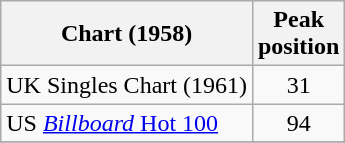<table class="wikitable sortable">
<tr>
<th align="left">Chart (1958)</th>
<th align="center">Peak<br>position</th>
</tr>
<tr>
<td align="left">UK Singles Chart (1961)</td>
<td align="center">31</td>
</tr>
<tr>
<td align="left">US <a href='#'><em>Billboard</em> Hot 100</a></td>
<td align="center">94</td>
</tr>
<tr>
</tr>
</table>
